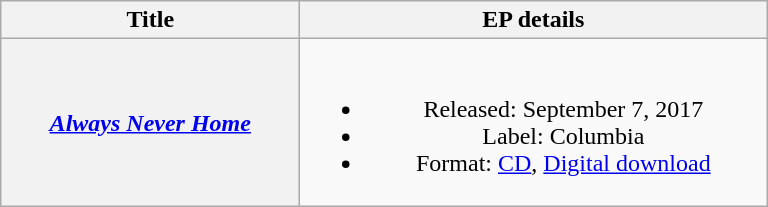<table class="wikitable plainrowheaders" style="text-align:center;">
<tr>
<th scope="col" style="width:12em;">Title</th>
<th scope="col" style="width:19em;">EP details</th>
</tr>
<tr>
<th scope="row"><em><a href='#'>Always Never Home</a></em></th>
<td><br><ul><li>Released: September 7, 2017</li><li>Label: Columbia</li><li>Format: <a href='#'>CD</a>, <a href='#'>Digital download</a></li></ul></td>
</tr>
</table>
